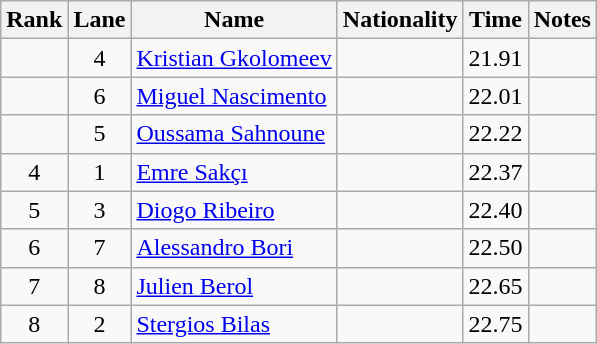<table class="wikitable sortable" style="text-align:center">
<tr>
<th>Rank</th>
<th>Lane</th>
<th>Name</th>
<th>Nationality</th>
<th>Time</th>
<th>Notes</th>
</tr>
<tr>
<td></td>
<td>4</td>
<td align=left><a href='#'>Kristian Gkolomeev</a></td>
<td align=left></td>
<td>21.91</td>
<td></td>
</tr>
<tr>
<td></td>
<td>6</td>
<td align=left><a href='#'>Miguel Nascimento</a></td>
<td align=left></td>
<td>22.01</td>
<td></td>
</tr>
<tr>
<td></td>
<td>5</td>
<td align=left><a href='#'>Oussama Sahnoune</a></td>
<td align=left></td>
<td>22.22</td>
<td></td>
</tr>
<tr>
<td>4</td>
<td>1</td>
<td align=left><a href='#'>Emre Sakçı</a></td>
<td align=left></td>
<td>22.37</td>
<td></td>
</tr>
<tr>
<td>5</td>
<td>3</td>
<td align=left><a href='#'>Diogo Ribeiro</a></td>
<td align=left></td>
<td>22.40</td>
<td></td>
</tr>
<tr>
<td>6</td>
<td>7</td>
<td align=left><a href='#'>Alessandro Bori</a></td>
<td align=left></td>
<td>22.50</td>
<td></td>
</tr>
<tr>
<td>7</td>
<td>8</td>
<td align=left><a href='#'>Julien Berol</a></td>
<td align=left></td>
<td>22.65</td>
<td></td>
</tr>
<tr>
<td>8</td>
<td>2</td>
<td align=left><a href='#'>Stergios Bilas</a></td>
<td align=left></td>
<td>22.75</td>
<td></td>
</tr>
</table>
